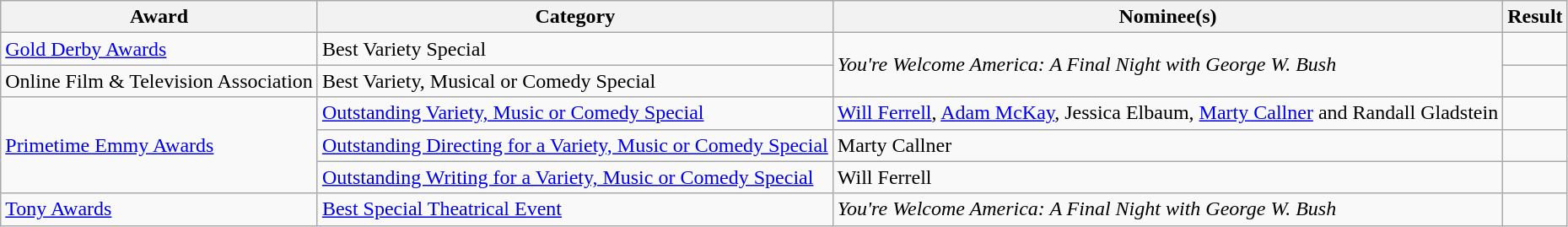<table class="wikitable plainrowheaders">
<tr>
<th>Award</th>
<th>Category</th>
<th>Nominee(s)</th>
<th>Result</th>
</tr>
<tr>
<td><a href='#'>Gold Derby Awards</a></td>
<td>Best Variety Special</td>
<td rowspan="2"><em>You're Welcome America: A Final Night with George W. Bush</em></td>
<td></td>
</tr>
<tr>
<td>Online Film & Television Association</td>
<td>Best Variety, Musical or Comedy Special</td>
<td></td>
</tr>
<tr>
<td rowspan="3"><a href='#'>Primetime Emmy Awards</a></td>
<td><a href='#'>Outstanding Variety, Music or Comedy Special</a></td>
<td><a href='#'>Will Ferrell</a>, <a href='#'>Adam McKay</a>, Jessica Elbaum, <a href='#'>Marty Callner</a> and Randall Gladstein</td>
<td></td>
</tr>
<tr>
<td><a href='#'>Outstanding Directing for a Variety, Music or Comedy Special</a></td>
<td>Marty Callner</td>
<td></td>
</tr>
<tr>
<td><a href='#'>Outstanding Writing for a Variety, Music or Comedy Special</a></td>
<td>Will Ferrell</td>
<td></td>
</tr>
<tr>
<td><a href='#'>Tony Awards</a></td>
<td><a href='#'>Best Special Theatrical Event</a></td>
<td><em>You're Welcome America: A Final Night with George W. Bush</em></td>
<td></td>
</tr>
</table>
